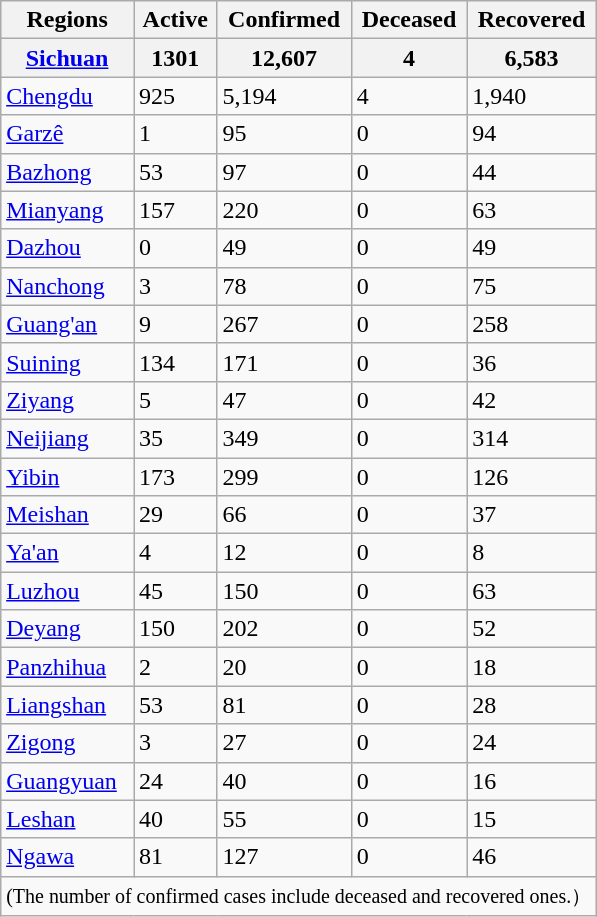<table class="wikitable sortable" align="right">
<tr>
<th>Regions</th>
<th>Active</th>
<th>Confirmed</th>
<th>Deceased</th>
<th>Recovered</th>
</tr>
<tr>
<th><a href='#'>Sichuan</a></th>
<th>1301</th>
<th>12,607</th>
<th>4</th>
<th>6,583</th>
</tr>
<tr>
<td><a href='#'>Chengdu</a></td>
<td>925</td>
<td>5,194</td>
<td>4</td>
<td>1,940</td>
</tr>
<tr>
<td><a href='#'>Garzê</a></td>
<td>1</td>
<td>95</td>
<td>0</td>
<td>94</td>
</tr>
<tr>
<td><a href='#'>Bazhong</a></td>
<td>53</td>
<td>97</td>
<td>0</td>
<td>44</td>
</tr>
<tr>
<td><a href='#'>Mianyang</a></td>
<td>157</td>
<td>220</td>
<td>0</td>
<td>63</td>
</tr>
<tr>
<td><a href='#'>Dazhou</a></td>
<td>0</td>
<td>49</td>
<td>0</td>
<td>49</td>
</tr>
<tr>
<td><a href='#'>Nanchong</a></td>
<td>3</td>
<td>78</td>
<td>0</td>
<td>75</td>
</tr>
<tr>
<td><a href='#'>Guang'an</a></td>
<td>9</td>
<td>267</td>
<td>0</td>
<td>258</td>
</tr>
<tr>
<td><a href='#'>Suining</a></td>
<td>134</td>
<td>171</td>
<td>0</td>
<td>36</td>
</tr>
<tr>
<td><a href='#'>Ziyang</a></td>
<td>5</td>
<td>47</td>
<td>0</td>
<td>42</td>
</tr>
<tr>
<td><a href='#'>Neijiang</a></td>
<td>35</td>
<td>349</td>
<td>0</td>
<td>314</td>
</tr>
<tr>
<td><a href='#'>Yibin</a></td>
<td>173</td>
<td>299</td>
<td>0</td>
<td>126</td>
</tr>
<tr>
<td><a href='#'>Meishan</a></td>
<td>29</td>
<td>66</td>
<td>0</td>
<td>37</td>
</tr>
<tr>
<td><a href='#'>Ya'an</a></td>
<td>4</td>
<td>12</td>
<td>0</td>
<td>8</td>
</tr>
<tr>
<td><a href='#'>Luzhou</a></td>
<td>45</td>
<td>150</td>
<td>0</td>
<td>63</td>
</tr>
<tr>
<td><a href='#'>Deyang</a></td>
<td>150</td>
<td>202</td>
<td>0</td>
<td>52</td>
</tr>
<tr>
<td><a href='#'>Panzhihua</a></td>
<td>2</td>
<td>20</td>
<td>0</td>
<td>18</td>
</tr>
<tr>
<td><a href='#'>Liangshan</a></td>
<td>53</td>
<td>81</td>
<td>0</td>
<td>28</td>
</tr>
<tr>
<td><a href='#'>Zigong</a></td>
<td>3</td>
<td>27</td>
<td>0</td>
<td>24</td>
</tr>
<tr>
<td><a href='#'>Guangyuan</a></td>
<td>24</td>
<td>40</td>
<td>0</td>
<td>16</td>
</tr>
<tr>
<td><a href='#'>Leshan</a></td>
<td>40</td>
<td>55</td>
<td>0</td>
<td>15</td>
</tr>
<tr>
<td><a href='#'>Ngawa</a></td>
<td>81</td>
<td>127</td>
<td>0</td>
<td>46</td>
</tr>
<tr class="sortbottom">
<td colspan="5"><small></small><small>(The number of confirmed cases include deceased and recovered ones.</small><small>）</small></td>
</tr>
</table>
